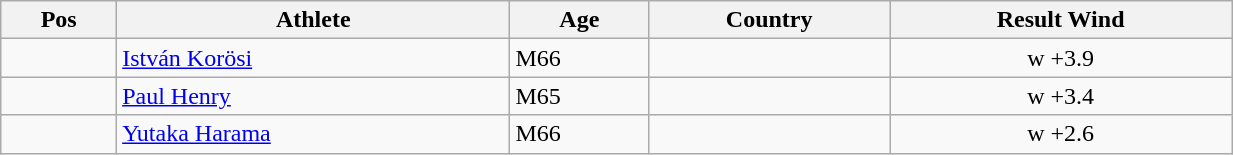<table class="wikitable"  style="text-align:center; width:65%;">
<tr>
<th>Pos</th>
<th>Athlete</th>
<th>Age</th>
<th>Country</th>
<th>Result Wind</th>
</tr>
<tr>
<td align=center></td>
<td align=left><a href='#'>István Korösi</a></td>
<td align=left>M66</td>
<td align=left></td>
<td>w +3.9</td>
</tr>
<tr>
<td align=center></td>
<td align=left><a href='#'>Paul Henry</a></td>
<td align=left>M65</td>
<td align=left></td>
<td>w +3.4</td>
</tr>
<tr>
<td align=center></td>
<td align=left><a href='#'>Yutaka Harama</a></td>
<td align=left>M66</td>
<td align=left></td>
<td>w +2.6</td>
</tr>
</table>
